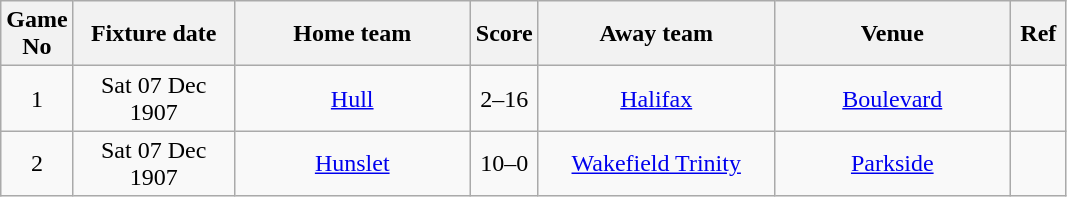<table class="wikitable" style="text-align:center;">
<tr>
<th width=20 abbr="No">Game No</th>
<th width=100 abbr="Date">Fixture date</th>
<th width=150 abbr="Home team">Home team</th>
<th width=20 abbr="Score">Score</th>
<th width=150 abbr="Away team">Away team</th>
<th width=150 abbr="Venue">Venue</th>
<th width=30 abbr="Ref">Ref</th>
</tr>
<tr>
<td>1</td>
<td>Sat 07 Dec 1907</td>
<td><a href='#'>Hull</a></td>
<td>2–16</td>
<td><a href='#'>Halifax</a></td>
<td><a href='#'>Boulevard</a></td>
<td></td>
</tr>
<tr>
<td>2</td>
<td>Sat 07 Dec 1907</td>
<td><a href='#'>Hunslet</a></td>
<td>10–0</td>
<td><a href='#'>Wakefield Trinity</a></td>
<td><a href='#'>Parkside</a></td>
<td></td>
</tr>
</table>
